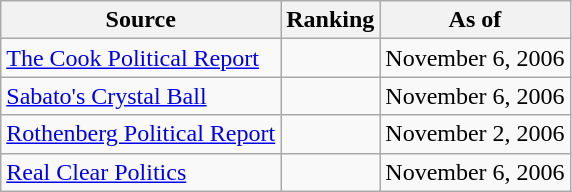<table class="wikitable" style="text-align:center">
<tr>
<th>Source</th>
<th>Ranking</th>
<th>As of</th>
</tr>
<tr>
<td align=left><a href='#'>The Cook Political Report</a></td>
<td></td>
<td>November 6, 2006</td>
</tr>
<tr>
<td align=left><a href='#'>Sabato's Crystal Ball</a></td>
<td></td>
<td>November 6, 2006</td>
</tr>
<tr>
<td align=left><a href='#'>Rothenberg Political Report</a></td>
<td></td>
<td>November 2, 2006</td>
</tr>
<tr>
<td align=left><a href='#'>Real Clear Politics</a></td>
<td></td>
<td>November 6, 2006</td>
</tr>
</table>
